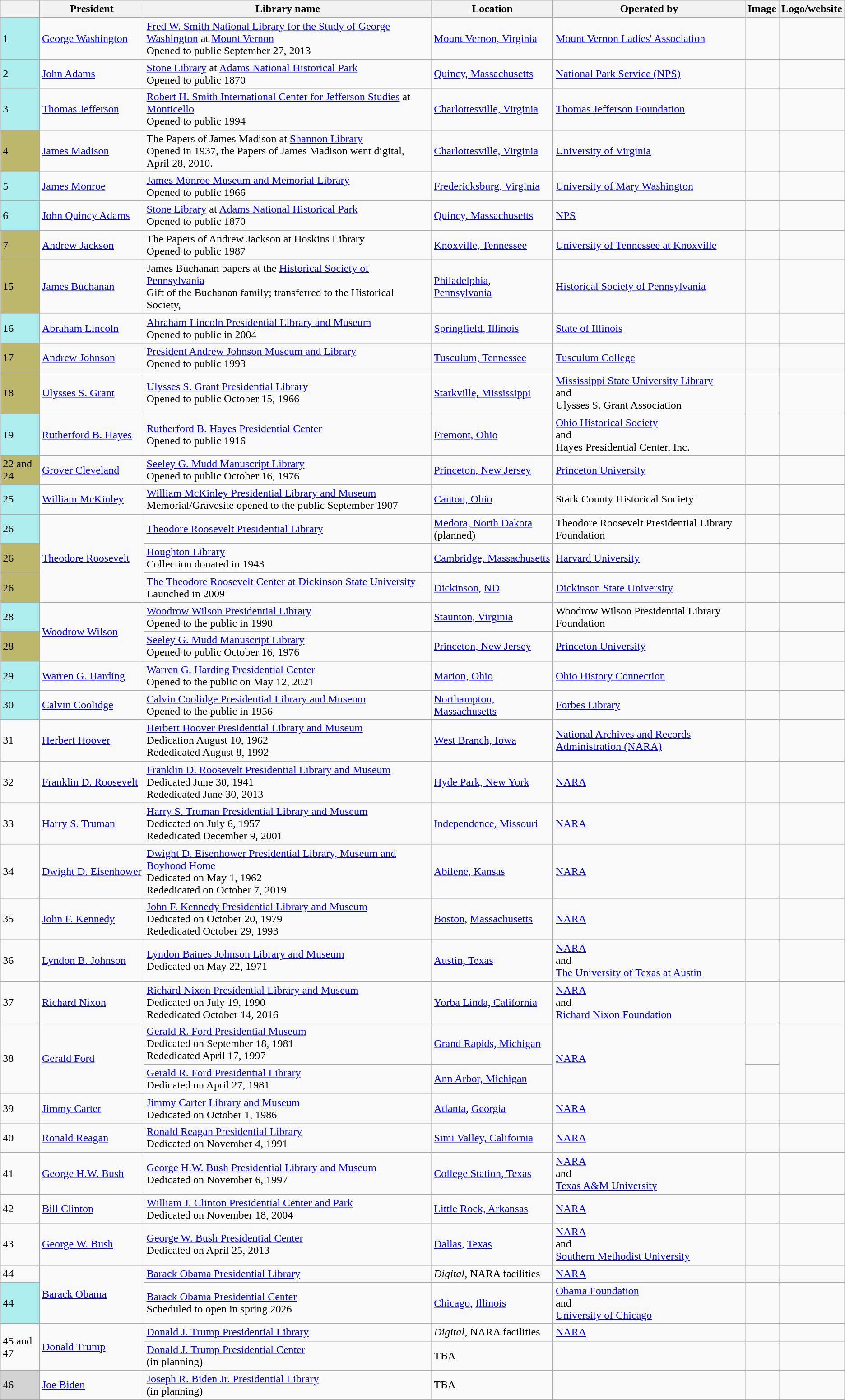<table class="wikitable sortable">
<tr>
<th></th>
<th>President</th>
<th>Library name</th>
<th>Location</th>
<th>Operated by</th>
<th>Image</th>
<th>Logo/website</th>
</tr>
<tr>
<td style="background: PaleTurquoise">1</td>
<td><a href='#'>George Washington</a></td>
<td><a href='#'>Fred W. Smith National Library for the Study of George Washington</a> at <a href='#'>Mount Vernon</a><br>Opened to public September 27, 2013</td>
<td><a href='#'>Mount Vernon, Virginia</a></td>
<td><a href='#'>Mount Vernon Ladies' Association</a></td>
<td></td>
<td style="text-align:center;"><br><sub></sub></td>
</tr>
<tr>
<td style="background: PaleTurquoise">2</td>
<td><a href='#'>John Adams</a></td>
<td><a href='#'>Stone Library</a> at <a href='#'>Adams National Historical Park</a><br>Opened to public 1870</td>
<td><a href='#'>Quincy, Massachusetts</a></td>
<td><a href='#'>National Park Service (NPS)</a></td>
<td></td>
<td style="text-align:center;"><sub></sub></td>
</tr>
<tr>
<td style="background: PaleTurquoise">3</td>
<td><a href='#'>Thomas Jefferson</a></td>
<td><a href='#'>Robert H. Smith International Center for Jefferson Studies</a> at <a href='#'>Monticello</a><br>Opened to public 1994</td>
<td><a href='#'>Charlottesville, Virginia</a></td>
<td><a href='#'>Thomas Jefferson Foundation</a></td>
<td></td>
<td style="text-align:center;"><sub></sub></td>
</tr>
<tr>
<td style="background: #BDB76B">4</td>
<td><a href='#'>James Madison</a></td>
<td>The Papers of James Madison at <a href='#'>Shannon Library</a><br>Opened in 1937, the Papers of James Madison went digital, April 28, 2010.</td>
<td><a href='#'>Charlottesville, Virginia</a></td>
<td><a href='#'>University of Virginia</a></td>
<td></td>
<td style="text-align:center;"><sub></sub></td>
</tr>
<tr>
<td style="background: PaleTurquoise">5</td>
<td><a href='#'>James Monroe</a></td>
<td><a href='#'>James Monroe Museum and Memorial Library</a><br>Opened to public 1966</td>
<td><a href='#'>Fredericksburg, Virginia</a></td>
<td><a href='#'>University of Mary Washington</a></td>
<td></td>
<td style="text-align:center;"><sub></sub></td>
</tr>
<tr>
<td style="background: PaleTurquoise">6</td>
<td><a href='#'>John Quincy Adams</a></td>
<td><a href='#'>Stone Library</a> at <a href='#'>Adams National Historical Park</a><br>Opened to public 1870</td>
<td><a href='#'>Quincy, Massachusetts</a></td>
<td><a href='#'>NPS</a></td>
<td></td>
<td style="text-align:center;"><sub></sub></td>
</tr>
<tr>
<td style="background: #BDB76B">7</td>
<td><a href='#'>Andrew Jackson</a></td>
<td>The Papers of Andrew Jackson at Hoskins Library<br>Opened to public 1987</td>
<td><a href='#'>Knoxville, Tennessee</a></td>
<td><a href='#'>University of Tennessee at Knoxville</a></td>
<td></td>
<td style="text-align:center;"><sub></sub></td>
</tr>
<tr>
<td style="background: #BDB76B">15</td>
<td><a href='#'>James Buchanan</a></td>
<td>James Buchanan papers at the <a href='#'>Historical Society of Pennsylvania</a><br>Gift of the Buchanan family; transferred to the Historical Society, </td>
<td><a href='#'>Philadelphia</a>, <a href='#'>Pennsylvania</a></td>
<td><a href='#'>Historical Society of Pennsylvania</a></td>
<td></td>
<td style="text-align:center;"><sub></sub></td>
</tr>
<tr>
<td style="background: PaleTurquoise">16</td>
<td><a href='#'>Abraham Lincoln</a></td>
<td><a href='#'>Abraham Lincoln Presidential Library and Museum</a><br>Opened to public in 2004</td>
<td><a href='#'>Springfield, Illinois</a></td>
<td><a href='#'>State of Illinois</a></td>
<td></td>
<td style="text-align:center;"><br><sub></sub></td>
</tr>
<tr>
<td style="background: #BDB76B">17</td>
<td><a href='#'>Andrew Johnson</a></td>
<td><a href='#'>President Andrew Johnson Museum and Library</a><br>Opened to public 1993</td>
<td><a href='#'>Tusculum, Tennessee</a></td>
<td><a href='#'>Tusculum College</a></td>
<td></td>
<td style="text-align:center;"><sub></sub></td>
</tr>
<tr>
<td style="background: #BDB76B">18</td>
<td><a href='#'>Ulysses S. Grant</a></td>
<td><a href='#'>Ulysses S. Grant Presidential Library</a><br>Opened to public October 15, 1966</td>
<td><a href='#'>Starkville, Mississippi</a></td>
<td><a href='#'>Mississippi State University Library</a><br>and<br>Ulysses S. Grant Association</td>
<td></td>
<td style="text-align:center;"><sub></sub></td>
</tr>
<tr>
<td style="background: PaleTurquoise">19</td>
<td><a href='#'>Rutherford B. Hayes</a></td>
<td><a href='#'>Rutherford B. Hayes Presidential Center</a><br>Opened to public 1916</td>
<td><a href='#'>Fremont, Ohio</a></td>
<td><a href='#'>Ohio Historical Society</a><br>and<br>Hayes Presidential Center, Inc.</td>
<td></td>
<td style="text-align:center;"><sub> </sub></td>
</tr>
<tr>
<td style="background: #BDB76B">22 and 24</td>
<td><a href='#'>Grover Cleveland</a></td>
<td><a href='#'>Seeley G. Mudd Manuscript Library</a><br>Opened to public October 16, 1976</td>
<td><a href='#'>Princeton, New Jersey</a></td>
<td><a href='#'>Princeton University</a></td>
<td></td>
<td style="text-align:center;"><sub></sub></td>
</tr>
<tr>
<td style="background: PaleTurquoise">25</td>
<td><a href='#'>William McKinley</a></td>
<td><a href='#'>William McKinley Presidential Library and Museum</a><br>Memorial/Gravesite opened to the public September 1907</td>
<td><a href='#'>Canton, Ohio</a></td>
<td>Stark County Historical Society</td>
<td></td>
<td style="text-align:center;"><br><sub></sub></td>
</tr>
<tr>
<td style="background: PaleTurquoise">26</td>
<td rowspan="3"><a href='#'>Theodore Roosevelt</a></td>
<td><a href='#'>Theodore Roosevelt Presidential Library</a></td>
<td><a href='#'>Medora, North Dakota</a><br>(planned)</td>
<td>Theodore Roosevelt Presidential Library Foundation</td>
<td></td>
<td style="text-align:center;"><sub></sub></td>
</tr>
<tr>
<td style="background: #BDB76B">26</td>
<td><a href='#'>Houghton Library</a> <br>Collection donated in 1943</td>
<td><a href='#'>Cambridge, Massachusetts</a></td>
<td><a href='#'>Harvard University</a></td>
<td></td>
<td style="text-align:center;"><sub></sub></td>
</tr>
<tr>
<td style="background: #BDB76B">26</td>
<td><a href='#'>The Theodore Roosevelt Center at Dickinson State University</a><br>Launched in 2009</td>
<td><a href='#'>Dickinson</a>, <a href='#'>ND</a></td>
<td><a href='#'>Dickinson State University</a></td>
<td></td>
<td style="text-align:center;"><sub></sub></td>
</tr>
<tr>
<td style="background: PaleTurquoise">28</td>
<td rowspan="2"><a href='#'>Woodrow Wilson</a></td>
<td><a href='#'>Woodrow Wilson Presidential Library</a><br>Opened to the public in 1990</td>
<td><a href='#'>Staunton, Virginia</a></td>
<td>Woodrow Wilson Presidential Library Foundation</td>
<td></td>
<td style="text-align:center;"><sub></sub></td>
</tr>
<tr>
<td style="background: #BDB76B">28</td>
<td><a href='#'>Seeley G. Mudd Manuscript Library</a><br>Opened to public October 16, 1976</td>
<td><a href='#'>Princeton, New Jersey</a></td>
<td><a href='#'>Princeton University</a></td>
<td></td>
<td style="text-align:center;"><sub></sub></td>
</tr>
<tr>
<td style="background: PaleTurquoise">29</td>
<td><a href='#'>Warren G. Harding</a></td>
<td><a href='#'>Warren G. Harding Presidential Center</a><br>Opened to the public on May 12, 2021</td>
<td><a href='#'>Marion, Ohio</a></td>
<td><a href='#'>Ohio History Connection</a></td>
<td></td>
<td style="text-align:center;"><sub></sub></td>
</tr>
<tr>
<td style="background: PaleTurquoise">30</td>
<td><a href='#'>Calvin Coolidge</a></td>
<td><a href='#'>Calvin Coolidge Presidential Library and Museum</a><br>Opened to the public in 1956</td>
<td><a href='#'>Northampton, Massachusetts</a></td>
<td><a href='#'>Forbes Library</a></td>
<td></td>
<td style="text-align:center;"><sub></sub></td>
</tr>
<tr>
<td>31</td>
<td><a href='#'>Herbert Hoover</a></td>
<td><a href='#'>Herbert Hoover Presidential Library and Museum</a><br>Dedication August 10, 1962 <br>Rededicated August 8, 1992</td>
<td><a href='#'>West Branch, Iowa</a></td>
<td><a href='#'>National Archives and Records Administration (NARA)</a></td>
<td></td>
<td style="text-align:center;"><br><sub></sub></td>
</tr>
<tr>
<td>32</td>
<td><a href='#'>Franklin D. Roosevelt</a></td>
<td><a href='#'>Franklin D. Roosevelt Presidential Library and Museum</a><br>Dedicated June 30, 1941 <br>Rededicated June 30, 2013</td>
<td><a href='#'>Hyde Park, New York</a></td>
<td><a href='#'>NARA</a></td>
<td></td>
<td style="text-align:center;"><br><sub></sub></td>
</tr>
<tr>
<td>33</td>
<td><a href='#'>Harry S. Truman</a></td>
<td><a href='#'>Harry S. Truman Presidential Library and Museum</a><br>Dedicated on July 6, 1957 <br> Rededicated December 9, 2001</td>
<td><a href='#'>Independence, Missouri</a></td>
<td><a href='#'>NARA</a></td>
<td></td>
<td style="text-align:center;"><br><sub></sub></td>
</tr>
<tr>
<td>34</td>
<td nowrap><a href='#'>Dwight D. Eisenhower</a></td>
<td><a href='#'>Dwight D. Eisenhower Presidential Library, Museum and Boyhood Home</a><br>Dedicated on May 1, 1962<br>Rededicated on October 7, 2019</td>
<td><a href='#'>Abilene, Kansas</a></td>
<td><a href='#'>NARA</a></td>
<td></td>
<td style="text-align:center;"><br><sub></sub></td>
</tr>
<tr>
<td>35</td>
<td><a href='#'>John F. Kennedy</a></td>
<td><a href='#'>John F. Kennedy Presidential Library and Museum</a><br>Dedicated on October 20, 1979 <br> Rededicated October 29, 1993</td>
<td><a href='#'>Boston</a>, <a href='#'>Massachusetts</a></td>
<td><a href='#'>NARA</a></td>
<td></td>
<td style="text-align:center;"><br><sub></sub></td>
</tr>
<tr>
<td>36</td>
<td><a href='#'>Lyndon B. Johnson</a></td>
<td><a href='#'>Lyndon Baines Johnson Library and Museum</a><br>Dedicated on May 22, 1971</td>
<td><a href='#'>Austin, Texas</a></td>
<td><a href='#'>NARA</a><br>and<br><a href='#'>The University of Texas at Austin</a></td>
<td></td>
<td style="text-align:center;"><br><sub></sub></td>
</tr>
<tr>
<td>37</td>
<td><a href='#'>Richard Nixon</a></td>
<td><a href='#'>Richard Nixon Presidential Library and Museum</a><br>Dedicated on July 19, 1990 <br> Rededicated October 14, 2016</td>
<td><a href='#'>Yorba Linda, California</a></td>
<td><a href='#'>NARA</a><br>and<br><a href='#'>Richard Nixon Foundation</a></td>
<td></td>
<td style="text-align:center;"><br><sub></sub></td>
</tr>
<tr>
<td rowspan="2">38</td>
<td rowspan="2"><a href='#'>Gerald Ford</a></td>
<td><a href='#'>Gerald R. Ford Presidential Museum</a><br>Dedicated on September 18, 1981 <br> Rededicated April 17, 1997</td>
<td><a href='#'>Grand Rapids, Michigan</a></td>
<td rowspan="2"><a href='#'>NARA</a></td>
<td></td>
<td rowspan="2" style="text-align:center;"><br><sub></sub></td>
</tr>
<tr>
<td><a href='#'>Gerald R. Ford Presidential Library</a><br>Dedicated on April 27, 1981</td>
<td><a href='#'>Ann Arbor, Michigan</a></td>
<td></td>
</tr>
<tr>
<td>39</td>
<td><a href='#'>Jimmy Carter</a></td>
<td><a href='#'>Jimmy Carter Library and Museum</a><br>Dedicated on October 1, 1986</td>
<td><a href='#'>Atlanta</a>, <a href='#'>Georgia</a></td>
<td><a href='#'>NARA</a></td>
<td></td>
<td style="text-align:center;"><br><sub></sub></td>
</tr>
<tr>
<td>40</td>
<td><a href='#'>Ronald Reagan</a></td>
<td><a href='#'>Ronald Reagan Presidential Library</a><br>Dedicated on November 4, 1991</td>
<td><a href='#'>Simi Valley, California</a></td>
<td><a href='#'>NARA</a></td>
<td></td>
<td style="text-align:center;"><br><sub></sub></td>
</tr>
<tr>
<td>41</td>
<td><a href='#'>George H.W. Bush</a></td>
<td><a href='#'>George H.W. Bush Presidential Library and Museum</a><br>Dedicated on November 6, 1997</td>
<td nowrap><a href='#'>College Station, Texas</a></td>
<td><a href='#'>NARA</a><br>and<br><a href='#'>Texas A&M University</a></td>
<td></td>
<td style="text-align:center;"><br><sub></sub></td>
</tr>
<tr>
<td>42</td>
<td><a href='#'>Bill Clinton</a></td>
<td><a href='#'>William J. Clinton Presidential Center and Park</a><br>Dedicated on November 18, 2004</td>
<td><a href='#'>Little Rock, Arkansas</a></td>
<td><a href='#'>NARA</a></td>
<td></td>
<td style="text-align:center;"><br><sub></sub></td>
</tr>
<tr>
<td>43</td>
<td><a href='#'>George W. Bush</a></td>
<td><a href='#'>George W. Bush Presidential Center</a><br>Dedicated on April 25, 2013</td>
<td><a href='#'>Dallas</a>, <a href='#'>Texas</a></td>
<td><a href='#'>NARA</a><br>and<br><a href='#'>Southern Methodist University</a></td>
<td></td>
<td style="text-align:center;"><br><sub></sub></td>
</tr>
<tr>
<td>44</td>
<td rowspan="2"><a href='#'>Barack Obama</a></td>
<td><a href='#'>Barack Obama Presidential Library</a></td>
<td><em>Digital,</em> NARA facilities</td>
<td><a href='#'>NARA</a></td>
<td></td>
<td style="text-align:center;"></td>
</tr>
<tr>
<td style="background: PaleTurquoise">44</td>
<td><a href='#'>Barack Obama Presidential Center</a><br>Scheduled to open in spring 2026</td>
<td><a href='#'>Chicago</a>, <a href='#'>Illinois</a></td>
<td><a href='#'>Obama Foundation</a><br>and<br><a href='#'>University of Chicago</a></td>
<td></td>
<td style="text-align:center;"><br><sub></sub></td>
</tr>
<tr>
<td rowspan="2">45 and 47</td>
<td rowspan="2"><a href='#'>Donald Trump</a></td>
<td><a href='#'>Donald J. Trump Presidential Library</a></td>
<td><em>Digital,</em> NARA facilities</td>
<td><a href='#'>NARA</a></td>
<td></td>
<td style= "text-align:center;"><br><sub></sub></td>
</tr>
<tr>
<td><a href='#'>Donald J. Trump Presidential Center</a><br>(in planning)</td>
<td>TBA</td>
<td></td>
<td></td>
<td></td>
</tr>
<tr>
<td style="background: LightGray">46</td>
<td><a href='#'>Joe Biden</a></td>
<td><a href='#'>Joseph R. Biden Jr. Presidential Library</a><br>(in planning)</td>
<td>TBA</td>
<td></td>
<td></td>
<td style= "text-align:center;"><br><sub></sub></td>
</tr>
<tr>
</tr>
</table>
